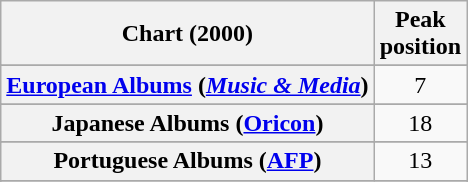<table class="wikitable sortable plainrowheaders" style="text-align:center">
<tr>
<th scope="col">Chart (2000)</th>
<th scope="col">Peak<br>position</th>
</tr>
<tr>
</tr>
<tr>
</tr>
<tr>
</tr>
<tr>
</tr>
<tr>
</tr>
<tr>
</tr>
<tr>
</tr>
<tr>
<th scope="row"><a href='#'>European Albums</a> (<em><a href='#'>Music & Media</a></em>)</th>
<td>7</td>
</tr>
<tr>
</tr>
<tr>
</tr>
<tr>
</tr>
<tr>
</tr>
<tr>
<th scope="row">Japanese Albums (<a href='#'>Oricon</a>)</th>
<td>18</td>
</tr>
<tr>
</tr>
<tr>
</tr>
<tr>
<th scope="row">Portuguese Albums (<a href='#'>AFP</a>)</th>
<td>13</td>
</tr>
<tr>
</tr>
<tr>
</tr>
<tr>
</tr>
<tr>
</tr>
<tr>
</tr>
</table>
